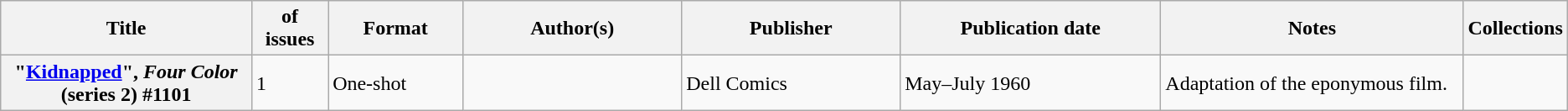<table class="wikitable">
<tr>
<th>Title</th>
<th style="width:40pt"> of issues</th>
<th style="width:75pt">Format</th>
<th style="width:125pt">Author(s)</th>
<th style="width:125pt">Publisher</th>
<th style="width:150pt">Publication date</th>
<th style="width:175pt">Notes</th>
<th>Collections</th>
</tr>
<tr>
<th>"<a href='#'>Kidnapped</a>", <em>Four Color</em> (series 2) #1101</th>
<td>1</td>
<td>One-shot</td>
<td></td>
<td>Dell Comics</td>
<td>May–July 1960</td>
<td>Adaptation of the eponymous film.</td>
<td></td>
</tr>
</table>
